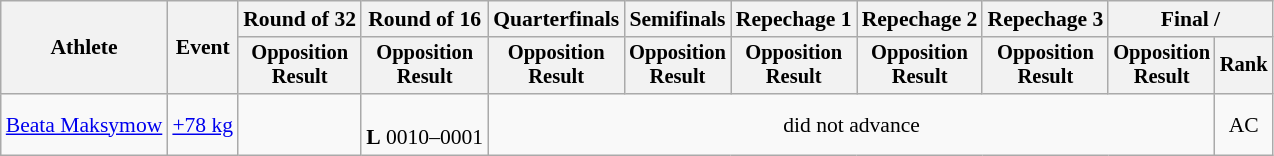<table class="wikitable" style="font-size:90%">
<tr>
<th rowspan="2">Athlete</th>
<th rowspan="2">Event</th>
<th>Round of 32</th>
<th>Round of 16</th>
<th>Quarterfinals</th>
<th>Semifinals</th>
<th>Repechage 1</th>
<th>Repechage 2</th>
<th>Repechage 3</th>
<th colspan=2>Final / </th>
</tr>
<tr style="font-size:95%">
<th>Opposition<br>Result</th>
<th>Opposition<br>Result</th>
<th>Opposition<br>Result</th>
<th>Opposition<br>Result</th>
<th>Opposition<br>Result</th>
<th>Opposition<br>Result</th>
<th>Opposition<br>Result</th>
<th>Opposition<br>Result</th>
<th>Rank</th>
</tr>
<tr align=center>
<td align=left><a href='#'>Beata Maksymow</a></td>
<td align=left><a href='#'>+78 kg</a></td>
<td></td>
<td><br><strong>L</strong> 0010–0001</td>
<td colspan=6>did not advance</td>
<td>AC</td>
</tr>
</table>
